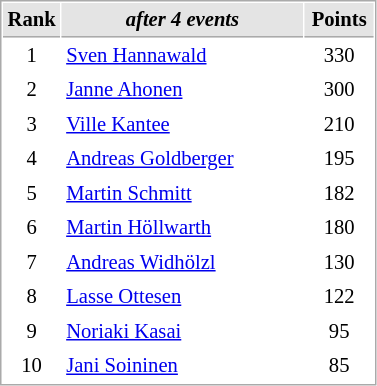<table cellspacing="1" cellpadding="3" style="border:1px solid #AAAAAA;font-size:86%">
<tr bgcolor="#E4E4E4">
<th style="border-bottom:1px solid #AAAAAA" width=10>Rank</th>
<th style="border-bottom:1px solid #AAAAAA" width=155><em>after 4 events</em></th>
<th style="border-bottom:1px solid #AAAAAA" width=40>Points</th>
</tr>
<tr>
<td align=center>1</td>
<td> <a href='#'>Sven Hannawald</a></td>
<td align=center>330</td>
</tr>
<tr>
<td align=center>2</td>
<td> <a href='#'>Janne Ahonen</a></td>
<td align=center>300</td>
</tr>
<tr>
<td align=center>3</td>
<td> <a href='#'>Ville Kantee</a></td>
<td align=center>210</td>
</tr>
<tr>
<td align=center>4</td>
<td> <a href='#'>Andreas Goldberger</a></td>
<td align=center>195</td>
</tr>
<tr>
<td align=center>5</td>
<td> <a href='#'>Martin Schmitt</a></td>
<td align=center>182</td>
</tr>
<tr>
<td align=center>6</td>
<td> <a href='#'>Martin Höllwarth</a></td>
<td align=center>180</td>
</tr>
<tr>
<td align=center>7</td>
<td> <a href='#'>Andreas Widhölzl</a></td>
<td align=center>130</td>
</tr>
<tr>
<td align=center>8</td>
<td> <a href='#'>Lasse Ottesen</a></td>
<td align=center>122</td>
</tr>
<tr>
<td align=center>9</td>
<td> <a href='#'>Noriaki Kasai</a></td>
<td align=center>95</td>
</tr>
<tr>
<td align=center>10</td>
<td> <a href='#'>Jani Soininen</a></td>
<td align=center>85</td>
</tr>
</table>
